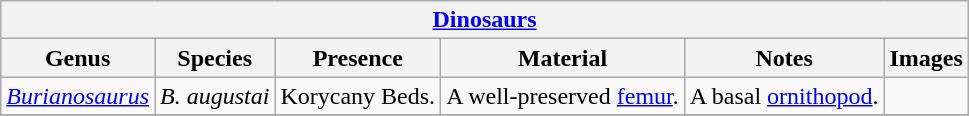<table class="wikitable" align="center">
<tr>
<th colspan="6" align="center"><strong><a href='#'>Dinosaurs</a></strong></th>
</tr>
<tr>
<th>Genus</th>
<th>Species</th>
<th>Presence</th>
<th><strong>Material</strong></th>
<th>Notes</th>
<th>Images</th>
</tr>
<tr>
<td><em><a href='#'>Burianosaurus</a></em></td>
<td><em>B. augustai</em></td>
<td>Korycany Beds.</td>
<td>A well-preserved <a href='#'>femur</a>.</td>
<td>A basal <a href='#'>ornithopod</a>.</td>
<td></td>
</tr>
<tr>
</tr>
</table>
